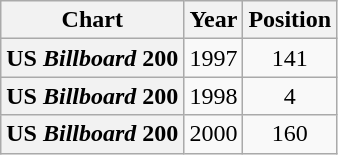<table class="wikitable plainrowheaders" style="text-align:center;">
<tr>
<th scope="col">Chart</th>
<th scope="col">Year</th>
<th scope="col">Position</th>
</tr>
<tr>
<th scope="row">US <em>Billboard</em> 200</th>
<td>1997</td>
<td>141</td>
</tr>
<tr>
<th scope="row">US <em>Billboard</em> 200</th>
<td>1998</td>
<td>4</td>
</tr>
<tr>
<th scope="row">US <em>Billboard</em> 200</th>
<td>2000</td>
<td>160</td>
</tr>
</table>
